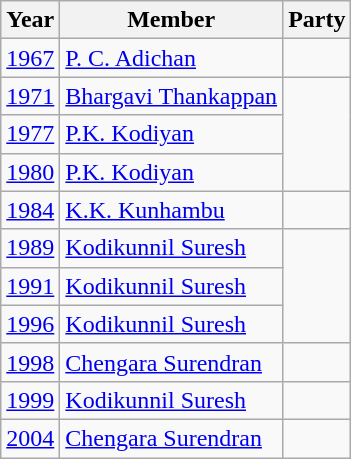<table class="wikitable sortable">
<tr>
<th>Year</th>
<th>Member</th>
<th colspan=2>Party</th>
</tr>
<tr>
<td><a href='#'>1967</a></td>
<td><a href='#'>P. C. Adichan</a></td>
<td></td>
</tr>
<tr>
<td><a href='#'>1971</a></td>
<td><a href='#'>Bhargavi Thankappan</a></td>
</tr>
<tr>
<td><a href='#'>1977</a></td>
<td><a href='#'>P.K. Kodiyan</a></td>
</tr>
<tr>
<td><a href='#'>1980</a></td>
<td><a href='#'>P.K. Kodiyan</a></td>
</tr>
<tr>
<td><a href='#'>1984</a></td>
<td><a href='#'>K.K. Kunhambu</a></td>
<td></td>
</tr>
<tr>
<td><a href='#'>1989</a></td>
<td><a href='#'>Kodikunnil Suresh</a></td>
</tr>
<tr>
<td><a href='#'>1991</a></td>
<td><a href='#'>Kodikunnil Suresh</a></td>
</tr>
<tr>
<td><a href='#'>1996</a></td>
<td><a href='#'>Kodikunnil Suresh</a></td>
</tr>
<tr>
<td><a href='#'>1998</a></td>
<td><a href='#'>Chengara Surendran</a></td>
<td></td>
</tr>
<tr>
<td><a href='#'>1999</a></td>
<td><a href='#'>Kodikunnil Suresh</a></td>
<td></td>
</tr>
<tr>
<td><a href='#'>2004</a></td>
<td><a href='#'>Chengara Surendran</a></td>
<td></td>
</tr>
</table>
